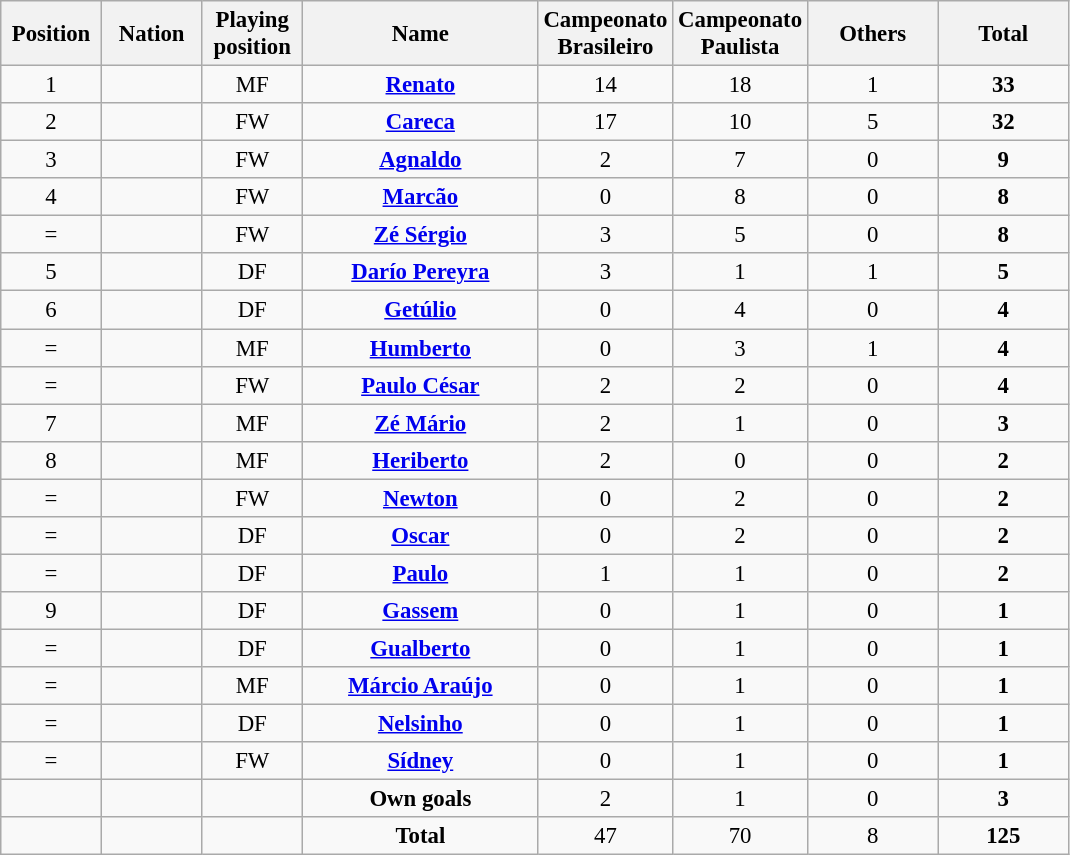<table class="wikitable" style="font-size: 95%; text-align: center;">
<tr>
<th width=60>Position</th>
<th width=60>Nation</th>
<th width=60>Playing position</th>
<th width=150>Name</th>
<th width=80>Campeonato Brasileiro</th>
<th width=80>Campeonato Paulista</th>
<th width=80>Others</th>
<th width=80>Total</th>
</tr>
<tr>
<td>1</td>
<td></td>
<td>MF</td>
<td><strong><a href='#'>Renato</a></strong></td>
<td>14</td>
<td>18</td>
<td>1</td>
<td><strong>33</strong></td>
</tr>
<tr>
<td>2</td>
<td></td>
<td>FW</td>
<td><strong><a href='#'>Careca</a></strong></td>
<td>17</td>
<td>10</td>
<td>5</td>
<td><strong>32</strong></td>
</tr>
<tr>
<td>3</td>
<td></td>
<td>FW</td>
<td><strong><a href='#'>Agnaldo</a></strong></td>
<td>2</td>
<td>7</td>
<td>0</td>
<td><strong>9</strong></td>
</tr>
<tr>
<td>4</td>
<td></td>
<td>FW</td>
<td><strong><a href='#'>Marcão</a></strong></td>
<td>0</td>
<td>8</td>
<td>0</td>
<td><strong>8</strong></td>
</tr>
<tr>
<td>=</td>
<td></td>
<td>FW</td>
<td><strong><a href='#'>Zé Sérgio</a></strong></td>
<td>3</td>
<td>5</td>
<td>0</td>
<td><strong>8</strong></td>
</tr>
<tr>
<td>5</td>
<td></td>
<td>DF</td>
<td><strong><a href='#'>Darío Pereyra</a></strong></td>
<td>3</td>
<td>1</td>
<td>1</td>
<td><strong>5</strong></td>
</tr>
<tr>
<td>6</td>
<td></td>
<td>DF</td>
<td><strong><a href='#'>Getúlio</a></strong></td>
<td>0</td>
<td>4</td>
<td>0</td>
<td><strong>4</strong></td>
</tr>
<tr>
<td>=</td>
<td></td>
<td>MF</td>
<td><strong><a href='#'>Humberto</a></strong></td>
<td>0</td>
<td>3</td>
<td>1</td>
<td><strong>4</strong></td>
</tr>
<tr>
<td>=</td>
<td></td>
<td>FW</td>
<td><strong><a href='#'>Paulo César</a></strong></td>
<td>2</td>
<td>2</td>
<td>0</td>
<td><strong>4</strong></td>
</tr>
<tr>
<td>7</td>
<td></td>
<td>MF</td>
<td><strong><a href='#'>Zé Mário</a></strong></td>
<td>2</td>
<td>1</td>
<td>0</td>
<td><strong>3</strong></td>
</tr>
<tr>
<td>8</td>
<td></td>
<td>MF</td>
<td><strong><a href='#'>Heriberto</a></strong></td>
<td>2</td>
<td>0</td>
<td>0</td>
<td><strong>2</strong></td>
</tr>
<tr>
<td>=</td>
<td></td>
<td>FW</td>
<td><strong><a href='#'>Newton</a></strong></td>
<td>0</td>
<td>2</td>
<td>0</td>
<td><strong>2</strong></td>
</tr>
<tr>
<td>=</td>
<td></td>
<td>DF</td>
<td><strong><a href='#'>Oscar</a></strong></td>
<td>0</td>
<td>2</td>
<td>0</td>
<td><strong>2</strong></td>
</tr>
<tr>
<td>=</td>
<td></td>
<td>DF</td>
<td><strong><a href='#'>Paulo</a></strong></td>
<td>1</td>
<td>1</td>
<td>0</td>
<td><strong>2</strong></td>
</tr>
<tr>
<td>9</td>
<td></td>
<td>DF</td>
<td><strong><a href='#'>Gassem</a></strong></td>
<td>0</td>
<td>1</td>
<td>0</td>
<td><strong>1</strong></td>
</tr>
<tr>
<td>=</td>
<td></td>
<td>DF</td>
<td><strong><a href='#'>Gualberto</a></strong></td>
<td>0</td>
<td>1</td>
<td>0</td>
<td><strong>1</strong></td>
</tr>
<tr>
<td>=</td>
<td></td>
<td>MF</td>
<td><strong><a href='#'>Márcio Araújo</a></strong></td>
<td>0</td>
<td>1</td>
<td>0</td>
<td><strong>1</strong></td>
</tr>
<tr>
<td>=</td>
<td></td>
<td>DF</td>
<td><strong><a href='#'>Nelsinho</a></strong></td>
<td>0</td>
<td>1</td>
<td>0</td>
<td><strong>1</strong></td>
</tr>
<tr>
<td>=</td>
<td></td>
<td>FW</td>
<td><strong><a href='#'>Sídney</a></strong></td>
<td>0</td>
<td>1</td>
<td>0</td>
<td><strong>1</strong></td>
</tr>
<tr>
<td></td>
<td></td>
<td></td>
<td><strong>Own goals</strong></td>
<td>2</td>
<td>1</td>
<td>0</td>
<td><strong>3</strong></td>
</tr>
<tr>
<td></td>
<td></td>
<td></td>
<td><strong>Total</strong></td>
<td>47</td>
<td>70</td>
<td>8</td>
<td><strong>125</strong></td>
</tr>
</table>
